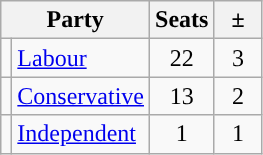<table class="sortable wikitable">
<tr>
<th colspan="2">Party</th>
<th>Seats</th>
<th>  ±  </th>
</tr>
<tr>
<td style="background-color: "></td>
<td><a href='#'>Labour</a></td>
<td align="center">22</td>
<td align="center">3</td>
</tr>
<tr>
<td style="background-color: "></td>
<td><a href='#'>Conservative</a></td>
<td align="center">13</td>
<td align="center">2</td>
</tr>
<tr>
<td style="background-color: "></td>
<td><a href='#'>Independent</a></td>
<td align="center">1</td>
<td align="center">1</td>
</tr>
</table>
